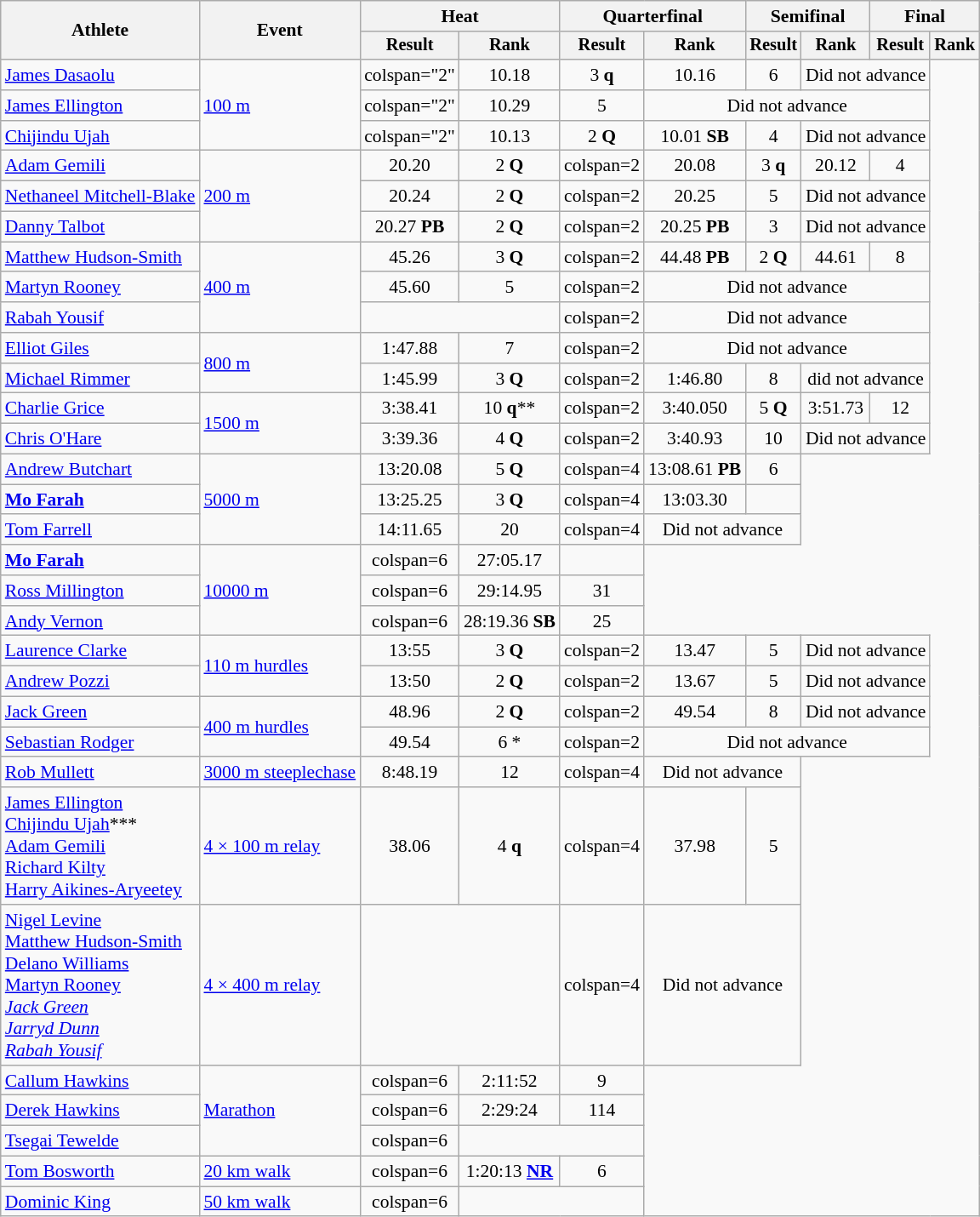<table class="wikitable" style="font-size:90%">
<tr>
<th rowspan="2">Athlete</th>
<th rowspan="2">Event</th>
<th colspan="2">Heat</th>
<th colspan="2">Quarterfinal</th>
<th colspan="2">Semifinal</th>
<th colspan="2">Final</th>
</tr>
<tr style="font-size:95%">
<th>Result</th>
<th>Rank</th>
<th>Result</th>
<th>Rank</th>
<th>Result</th>
<th>Rank</th>
<th>Result</th>
<th>Rank</th>
</tr>
<tr align=center>
<td align=left><a href='#'>James Dasaolu</a></td>
<td align=left rowspan=3><a href='#'>100 m</a></td>
<td>colspan="2" </td>
<td>10.18</td>
<td>3 <strong>q</strong></td>
<td>10.16</td>
<td>6</td>
<td colspan=2>Did not advance</td>
</tr>
<tr align=center>
<td align=left><a href='#'>James Ellington</a></td>
<td>colspan="2" </td>
<td>10.29</td>
<td>5</td>
<td colspan=4>Did not advance</td>
</tr>
<tr align=center>
<td align=left><a href='#'>Chijindu Ujah</a></td>
<td>colspan="2" </td>
<td>10.13</td>
<td>2 <strong>Q</strong></td>
<td>10.01 <strong>SB</strong></td>
<td>4</td>
<td colspan=2>Did not advance</td>
</tr>
<tr align=center>
<td align=left><a href='#'>Adam Gemili</a></td>
<td align=left rowspan=3><a href='#'>200 m</a></td>
<td>20.20</td>
<td>2 <strong>Q</strong></td>
<td>colspan=2 </td>
<td>20.08</td>
<td>3 <strong>q</strong></td>
<td>20.12</td>
<td>4</td>
</tr>
<tr align=center>
<td align=left><a href='#'>Nethaneel Mitchell-Blake</a></td>
<td>20.24</td>
<td>2 <strong>Q</strong></td>
<td>colspan=2 </td>
<td>20.25</td>
<td>5</td>
<td colspan=2>Did not advance</td>
</tr>
<tr align=center>
<td align=left><a href='#'>Danny Talbot</a></td>
<td>20.27 <strong>PB</strong></td>
<td>2 <strong>Q</strong></td>
<td>colspan=2 </td>
<td>20.25 <strong>PB</strong></td>
<td>3</td>
<td colspan=2>Did not advance</td>
</tr>
<tr align=center>
<td align=left><a href='#'>Matthew Hudson-Smith</a></td>
<td align=left rowspan=3><a href='#'>400 m</a></td>
<td>45.26</td>
<td>3 <strong>Q</strong></td>
<td>colspan=2 </td>
<td>44.48 <strong>PB</strong></td>
<td>2 <strong>Q</strong></td>
<td>44.61</td>
<td>8</td>
</tr>
<tr align=center>
<td align=left><a href='#'>Martyn Rooney</a></td>
<td>45.60</td>
<td>5</td>
<td>colspan=2 </td>
<td colspan=4>Did not advance</td>
</tr>
<tr align=center>
<td align=left><a href='#'>Rabah Yousif</a></td>
<td colspan=2></td>
<td>colspan=2 </td>
<td colspan=4>Did not advance</td>
</tr>
<tr align=center>
<td align=left><a href='#'>Elliot Giles</a></td>
<td align=left rowspan=2><a href='#'>800 m</a></td>
<td>1:47.88</td>
<td>7</td>
<td>colspan=2 </td>
<td colspan=4>Did not advance</td>
</tr>
<tr align=center>
<td align=left><a href='#'>Michael Rimmer</a></td>
<td>1:45.99</td>
<td>3 <strong>Q</strong></td>
<td>colspan=2 </td>
<td>1:46.80</td>
<td>8</td>
<td colspan="2">did not advance</td>
</tr>
<tr align=center>
<td align=left><a href='#'>Charlie Grice</a></td>
<td align=left rowspan=2><a href='#'>1500 m</a></td>
<td>3:38.41</td>
<td>10 <strong>q</strong>**</td>
<td>colspan=2 </td>
<td>3:40.050</td>
<td>5 <strong>Q</strong></td>
<td>3:51.73</td>
<td>12</td>
</tr>
<tr align=center>
<td align=left><a href='#'>Chris O'Hare</a></td>
<td>3:39.36</td>
<td>4 <strong>Q</strong></td>
<td>colspan=2 </td>
<td>3:40.93</td>
<td>10</td>
<td colspan=2>Did not advance</td>
</tr>
<tr align=center>
<td align=left><a href='#'>Andrew Butchart</a></td>
<td align=left rowspan=3><a href='#'>5000 m</a></td>
<td>13:20.08</td>
<td>5 <strong>Q</strong></td>
<td>colspan=4 </td>
<td>13:08.61 <strong>PB</strong></td>
<td>6</td>
</tr>
<tr align=center>
<td align=left><strong><a href='#'>Mo Farah</a></strong></td>
<td>13:25.25</td>
<td>3 <strong>Q</strong></td>
<td>colspan=4 </td>
<td>13:03.30</td>
<td></td>
</tr>
<tr align=center>
<td align=left><a href='#'>Tom Farrell</a></td>
<td>14:11.65</td>
<td>20</td>
<td>colspan=4 </td>
<td colspan=2>Did not advance</td>
</tr>
<tr align=center>
<td align=left><strong><a href='#'>Mo Farah</a></strong></td>
<td align=left rowspan=3><a href='#'>10000 m</a></td>
<td>colspan=6 </td>
<td>27:05.17</td>
<td></td>
</tr>
<tr align=center>
<td align=left><a href='#'>Ross Millington</a></td>
<td>colspan=6 </td>
<td>29:14.95</td>
<td>31</td>
</tr>
<tr align=center>
<td align=left><a href='#'>Andy Vernon</a></td>
<td>colspan=6 </td>
<td>28:19.36 <strong>SB</strong></td>
<td>25</td>
</tr>
<tr align=center>
<td align=left><a href='#'>Laurence Clarke</a></td>
<td align=left rowspan=2><a href='#'>110 m hurdles</a></td>
<td>13:55</td>
<td>3 <strong>Q</strong></td>
<td>colspan=2 </td>
<td>13.47</td>
<td>5</td>
<td colspan=2>Did not advance</td>
</tr>
<tr align=center>
<td align=left><a href='#'>Andrew Pozzi</a></td>
<td>13:50</td>
<td>2 <strong>Q</strong></td>
<td>colspan=2 </td>
<td>13.67</td>
<td>5</td>
<td colspan=2>Did not advance</td>
</tr>
<tr align=center>
<td align=left><a href='#'>Jack Green</a></td>
<td align=left rowspan="2"><a href='#'>400 m hurdles</a></td>
<td>48.96</td>
<td>2 <strong>Q</strong></td>
<td>colspan=2 </td>
<td>49.54</td>
<td>8</td>
<td colspan=2>Did not advance</td>
</tr>
<tr align=center>
<td align=left><a href='#'>Sebastian Rodger</a></td>
<td>49.54</td>
<td>6 *</td>
<td>colspan=2 </td>
<td colspan=4>Did not advance</td>
</tr>
<tr align=center>
<td align=left><a href='#'>Rob Mullett</a></td>
<td align=left><a href='#'>3000 m steeplechase</a></td>
<td>8:48.19</td>
<td>12</td>
<td>colspan=4 </td>
<td colspan=2>Did not advance</td>
</tr>
<tr align=center>
<td align=left><a href='#'>James Ellington</a><br><a href='#'>Chijindu Ujah</a>***<br><a href='#'>Adam Gemili</a><br><a href='#'>Richard Kilty</a><br><a href='#'>Harry Aikines-Aryeetey</a><br></td>
<td align=left><a href='#'>4 × 100 m relay</a></td>
<td>38.06</td>
<td>4 <strong>q</strong></td>
<td>colspan=4 </td>
<td>37.98</td>
<td>5</td>
</tr>
<tr align=center>
<td align=left><a href='#'>Nigel Levine</a><br><a href='#'>Matthew Hudson-Smith</a><br><a href='#'>Delano Williams</a><br><a href='#'>Martyn Rooney</a><br><em><a href='#'>Jack Green</a><br><a href='#'>Jarryd Dunn</a><br><a href='#'>Rabah Yousif</a></em></td>
<td align=left><a href='#'>4 × 400 m relay</a></td>
<td colspan=2></td>
<td>colspan=4 </td>
<td colspan=2>Did not advance</td>
</tr>
<tr align=center>
<td align=left><a href='#'>Callum Hawkins</a></td>
<td align=left rowspan=3><a href='#'>Marathon</a></td>
<td>colspan=6 </td>
<td>2:11:52</td>
<td>9</td>
</tr>
<tr align=center>
<td align=left><a href='#'>Derek Hawkins</a></td>
<td>colspan=6 </td>
<td>2:29:24</td>
<td>114</td>
</tr>
<tr align=center>
<td align=left><a href='#'>Tsegai Tewelde</a></td>
<td>colspan=6 </td>
<td colspan=2></td>
</tr>
<tr align=center>
<td align=left><a href='#'>Tom Bosworth</a></td>
<td align=left><a href='#'>20 km walk</a></td>
<td>colspan=6 </td>
<td>1:20:13 <strong><a href='#'>NR</a></strong></td>
<td>6</td>
</tr>
<tr align=center>
<td align=left><a href='#'>Dominic King</a></td>
<td align=left><a href='#'>50 km walk</a></td>
<td>colspan=6 </td>
<td colspan=2></td>
</tr>
</table>
